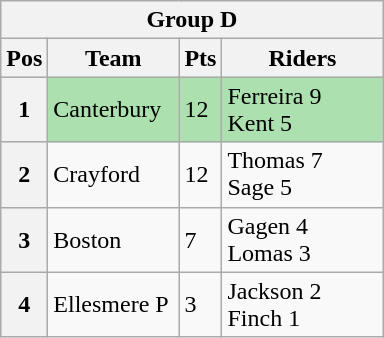<table class="wikitable">
<tr>
<th colspan="4">Group D</th>
</tr>
<tr>
<th width=20>Pos</th>
<th width=80>Team</th>
<th width=20>Pts</th>
<th width=100>Riders</th>
</tr>
<tr style="background:#ACE1AF;">
<th>1</th>
<td>Canterbury</td>
<td>12</td>
<td>Ferreira 9<br>Kent 5</td>
</tr>
<tr>
<th>2</th>
<td>Crayford</td>
<td>12</td>
<td>Thomas 7<br>Sage 5</td>
</tr>
<tr>
<th>3</th>
<td>Boston</td>
<td>7</td>
<td>Gagen 4<br>Lomas 3</td>
</tr>
<tr>
<th>4</th>
<td>Ellesmere P</td>
<td>3</td>
<td>Jackson 2<br>Finch 1</td>
</tr>
</table>
